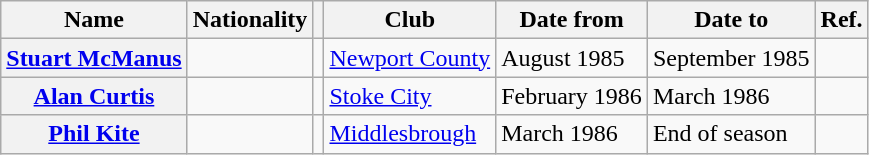<table class="wikitable plainrowheaders">
<tr>
<th scope="col">Name</th>
<th scope="col">Nationality</th>
<th scope="col"></th>
<th scope="col">Club</th>
<th scope="col">Date from</th>
<th scope="col">Date to</th>
<th scope="col">Ref.</th>
</tr>
<tr>
<th scope="row"><a href='#'>Stuart McManus</a></th>
<td></td>
<td align="center"></td>
<td> <a href='#'>Newport County</a></td>
<td>August 1985</td>
<td>September 1985</td>
<td align="center"></td>
</tr>
<tr>
<th scope="row"><a href='#'>Alan Curtis</a></th>
<td></td>
<td align="center"></td>
<td> <a href='#'>Stoke City</a></td>
<td>February 1986</td>
<td>March 1986</td>
<td align="center"></td>
</tr>
<tr>
<th scope="row"><a href='#'>Phil Kite</a></th>
<td></td>
<td align="center"></td>
<td> <a href='#'>Middlesbrough</a></td>
<td>March 1986</td>
<td>End of season</td>
<td align="center"></td>
</tr>
</table>
